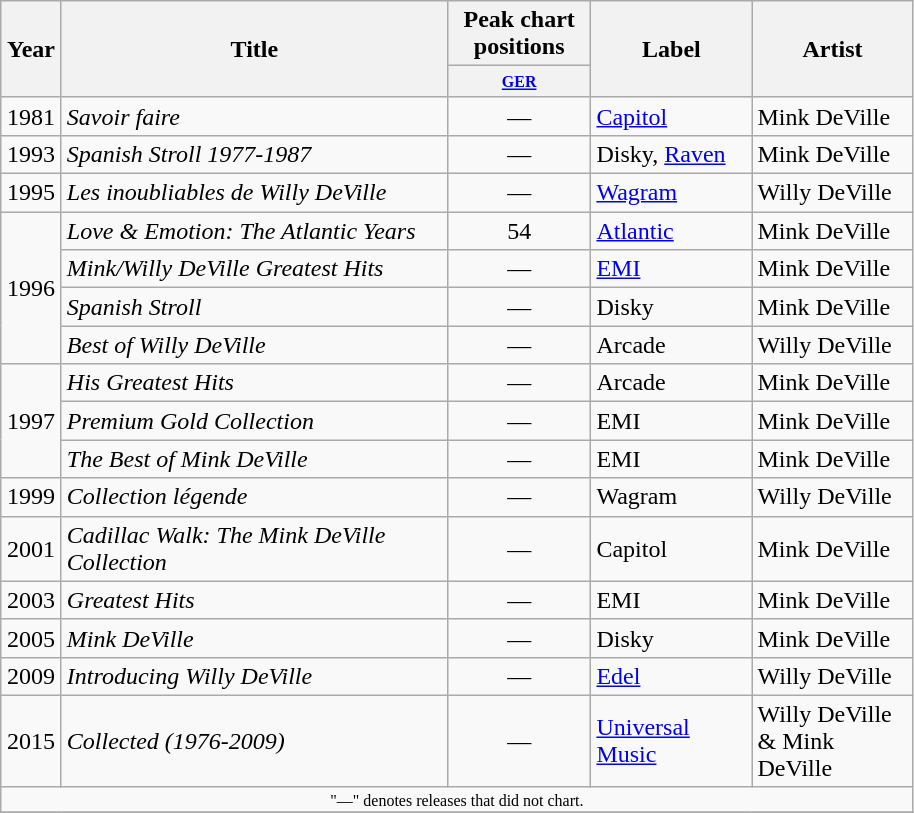<table class="wikitable">
<tr>
<th rowspan="2" width="33">Year</th>
<th rowspan="2" width="250">Title</th>
<th colspan="1">Peak chart positions</th>
<th rowspan="2" width="100">Label</th>
<th rowspan="2" width="100">Artist</th>
</tr>
<tr>
<th style="width:7em;font-size:80%"><small><a href='#'>GER</a></small></th>
</tr>
<tr>
<td rowspan=1 align="center">1981</td>
<td align="left"><em>Savoir faire</em></td>
<td align="center">— </td>
<td align="left"><a href='#'>Capitol</a></td>
<td align="left">Mink DeVille</td>
</tr>
<tr>
<td rowspan=1 align="center">1993</td>
<td align="left"><em>Spanish Stroll 1977-1987</em></td>
<td align="center">— </td>
<td align="left">Disky, <a href='#'>Raven</a></td>
<td align="left">Mink DeVille</td>
</tr>
<tr>
<td rowspan=1 align="center">1995</td>
<td align="left"><em>Les inoubliables de Willy DeVille</em></td>
<td align="center">— </td>
<td align="left"><a href='#'>Wagram</a></td>
<td align="left">Willy DeVille</td>
</tr>
<tr>
<td rowspan=4 align="center">1996</td>
<td align="left"><em>Love & Emotion: The Atlantic Years</em></td>
<td align="center">54 </td>
<td align="left"><a href='#'>Atlantic</a></td>
<td align="left">Mink DeVille</td>
</tr>
<tr>
<td align="left"><em>Mink/Willy DeVille Greatest Hits</em></td>
<td align="center">— </td>
<td align="left"><a href='#'>EMI</a></td>
<td align="left">Mink DeVille</td>
</tr>
<tr>
<td align="left"><em>Spanish Stroll</em></td>
<td align="center">— </td>
<td align="left">Disky</td>
<td align="left">Mink DeVille</td>
</tr>
<tr>
<td align="left"><em>Best of Willy DeVille</em></td>
<td align="center">— </td>
<td align="left">Arcade</td>
<td align="left">Willy DeVille</td>
</tr>
<tr>
<td rowspan=3 align="center">1997</td>
<td align="left"><em>His Greatest Hits</em></td>
<td align="center">— </td>
<td align="left">Arcade</td>
<td align="left">Mink DeVille</td>
</tr>
<tr>
<td align="left"><em>Premium Gold Collection</em></td>
<td align="center">— </td>
<td align="left">EMI</td>
<td align="left">Mink DeVille</td>
</tr>
<tr>
<td align="left"><em>The Best of Mink DeVille</em></td>
<td align="center">— </td>
<td align="left">EMI</td>
<td align="left">Mink DeVille</td>
</tr>
<tr>
<td rowspan=1 align="center">1999</td>
<td align="left"><em>Collection légende</em></td>
<td align="center">— </td>
<td align="left">Wagram</td>
<td align="left">Willy DeVille</td>
</tr>
<tr>
<td rowspan=1 align="center">2001</td>
<td align="left"><em>Cadillac Walk:  The Mink DeVille Collection</em></td>
<td align="center">— </td>
<td align="left">Capitol</td>
<td align="left">Mink DeVille</td>
</tr>
<tr>
<td rowspan=1 align="center">2003</td>
<td align="left"><em>Greatest Hits</em></td>
<td align="center">— </td>
<td align="left">EMI</td>
<td align="left">Mink DeVille</td>
</tr>
<tr>
<td rowspan=1 align="center">2005</td>
<td align="left"><em>Mink DeVille</em></td>
<td align="center">— </td>
<td align="left">Disky</td>
<td align="left">Mink DeVille</td>
</tr>
<tr>
<td rowspan=1 align="center">2009</td>
<td align="left"><em>Introducing Willy DeVille</em></td>
<td align="center">— </td>
<td align="left"><a href='#'>Edel</a></td>
<td align="left">Willy DeVille</td>
</tr>
<tr>
<td rowspan=1 align="center">2015</td>
<td align="left"><em>Collected (1976-2009)</em></td>
<td align="center">— </td>
<td align="left"><a href='#'>Universal Music</a></td>
<td align="left">Willy DeVille & Mink DeVille</td>
</tr>
<tr>
<td align="center" colspan="5" style="font-size: 8pt">"—" denotes releases that did not chart.</td>
</tr>
<tr>
</tr>
</table>
